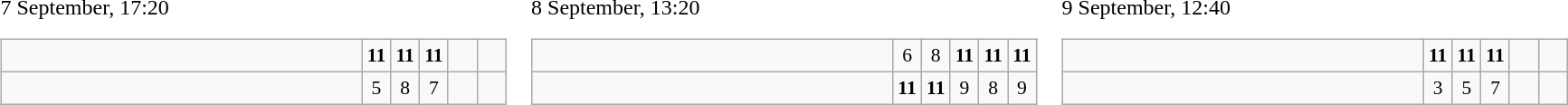<table>
<tr>
<td>7 September, 17:20<br><table class="wikitable" style="text-align:center; font-size:90%;">
<tr>
<td style="width:18em; text-align:left;"><strong></strong></td>
<td style="width:1em"><strong>11</strong></td>
<td style="width:1em"><strong>11</strong></td>
<td style="width:1em"><strong>11</strong></td>
<td style="width:1em"></td>
<td style="width:1em"></td>
</tr>
<tr>
<td style="text-align:left;"></td>
<td>5</td>
<td>8</td>
<td>7</td>
<td></td>
<td></td>
</tr>
</table>
</td>
<td>8 September, 13:20<br><table class="wikitable" style="text-align:center; font-size:90%;">
<tr>
<td style="width:18em; text-align:left;"><strong></strong></td>
<td style="width:1em">6</td>
<td style="width:1em">8</td>
<td style="width:1em"><strong>11</strong></td>
<td style="width:1em"><strong>11</strong></td>
<td style="width:1em"><strong>11</strong></td>
</tr>
<tr>
<td style="text-align:left;"></td>
<td><strong>11</strong></td>
<td><strong>11</strong></td>
<td>9</td>
<td>8</td>
<td>9</td>
</tr>
</table>
</td>
<td>9 September, 12:40<br><table class="wikitable" style="text-align:center; font-size:90%;">
<tr>
<td style="width:18em; text-align:left;"><strong></strong></td>
<td style="width:1em"><strong>11</strong></td>
<td style="width:1em"><strong>11</strong></td>
<td style="width:1em"><strong>11</strong></td>
<td style="width:1em"></td>
<td style="width:1em"></td>
</tr>
<tr>
<td style="text-align:left;"></td>
<td>3</td>
<td>5</td>
<td>7</td>
<td></td>
<td></td>
</tr>
</table>
</td>
</tr>
</table>
